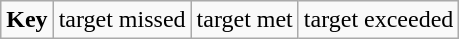<table class="wikitable">
<tr>
<td><strong>Key</strong></td>
<td> target missed</td>
<td> target met</td>
<td> target exceeded</td>
</tr>
</table>
